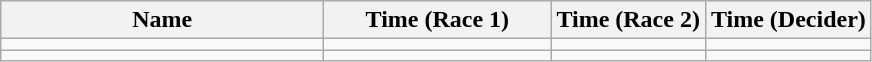<table class="wikitable" style="text-align:center;">
<tr>
<th style="width:13em">Name</th>
<th style="width:9em">Time (Race 1)</th>
<th>Time (Race 2)</th>
<th>Time (Decider)</th>
</tr>
<tr>
<td align=left></td>
<td></td>
<td></td>
<td></td>
</tr>
<tr>
<td align=left></td>
<td></td>
<td></td>
<td></td>
</tr>
</table>
